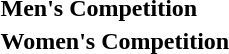<table>
<tr>
<td><strong>Men's Competition</strong></td>
<td></td>
<td></td>
<td></td>
</tr>
<tr>
<td><strong>Women's Competition</strong></td>
<td></td>
<td></td>
<td></td>
</tr>
</table>
